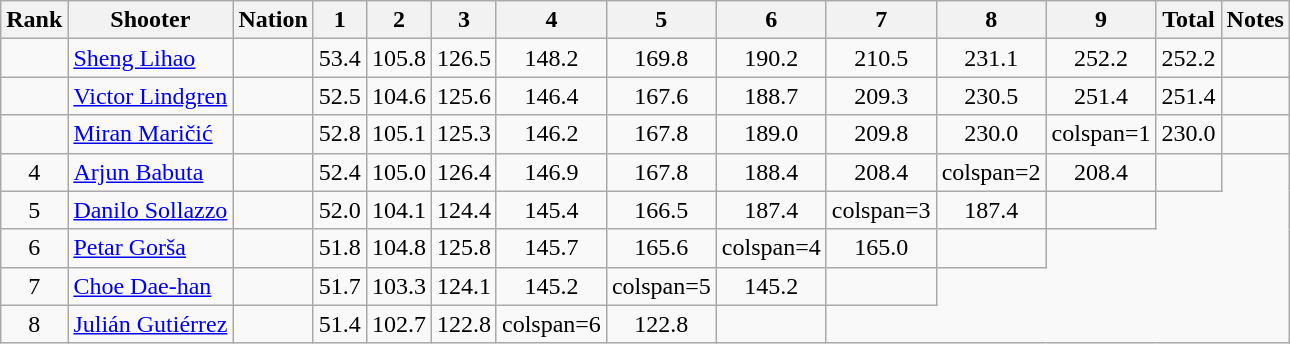<table class="wikitable sortable" style="text-align:center">
<tr>
<th>Rank</th>
<th>Shooter</th>
<th>Nation</th>
<th class="sortable">1</th>
<th class="sortable">2</th>
<th class="sortable">3</th>
<th class="sortable">4</th>
<th class="sortable">5</th>
<th class="sortable">6</th>
<th class="sortable">7</th>
<th class="sortable">8</th>
<th class="sortable">9</th>
<th>Total</th>
<th class="unsortable">Notes</th>
</tr>
<tr>
<td></td>
<td align=left><a href='#'>Sheng Lihao</a></td>
<td align=left></td>
<td>53.4</td>
<td>105.8</td>
<td>126.5</td>
<td>148.2</td>
<td>169.8</td>
<td>190.2</td>
<td>210.5</td>
<td>231.1</td>
<td>252.2</td>
<td>252.2</td>
<td></td>
</tr>
<tr>
<td></td>
<td align=left><a href='#'>Victor Lindgren</a></td>
<td align=left></td>
<td>52.5</td>
<td>104.6</td>
<td>125.6</td>
<td>146.4</td>
<td>167.6</td>
<td>188.7</td>
<td>209.3</td>
<td>230.5</td>
<td>251.4</td>
<td>251.4</td>
<td></td>
</tr>
<tr>
<td></td>
<td align=left><a href='#'>Miran Maričić</a></td>
<td align=left></td>
<td>52.8</td>
<td>105.1</td>
<td>125.3</td>
<td>146.2</td>
<td>167.8</td>
<td>189.0</td>
<td>209.8</td>
<td>230.0</td>
<td>colspan=1 </td>
<td>230.0</td>
<td></td>
</tr>
<tr>
<td>4</td>
<td align=left><a href='#'>Arjun Babuta</a></td>
<td align=left></td>
<td>52.4</td>
<td>105.0</td>
<td>126.4</td>
<td>146.9</td>
<td>167.8</td>
<td>188.4</td>
<td>208.4</td>
<td>colspan=2 </td>
<td>208.4</td>
<td></td>
</tr>
<tr>
<td>5</td>
<td align=left><a href='#'>Danilo Sollazzo</a></td>
<td align=left></td>
<td>52.0</td>
<td>104.1</td>
<td>124.4</td>
<td>145.4</td>
<td>166.5</td>
<td>187.4</td>
<td>colspan=3 </td>
<td>187.4</td>
<td></td>
</tr>
<tr>
<td>6</td>
<td align=left><a href='#'>Petar Gorša</a></td>
<td align=left></td>
<td>51.8</td>
<td>104.8</td>
<td>125.8</td>
<td>145.7</td>
<td>165.6</td>
<td>colspan=4 </td>
<td>165.0</td>
<td></td>
</tr>
<tr>
<td>7</td>
<td align=left><a href='#'>Choe Dae-han</a></td>
<td align=left></td>
<td>51.7</td>
<td>103.3</td>
<td>124.1</td>
<td>145.2</td>
<td>colspan=5 </td>
<td>145.2</td>
<td></td>
</tr>
<tr>
<td>8</td>
<td align=left><a href='#'>Julián Gutiérrez</a></td>
<td align=left></td>
<td>51.4</td>
<td>102.7</td>
<td>122.8</td>
<td>colspan=6 </td>
<td>122.8</td>
<td></td>
</tr>
</table>
